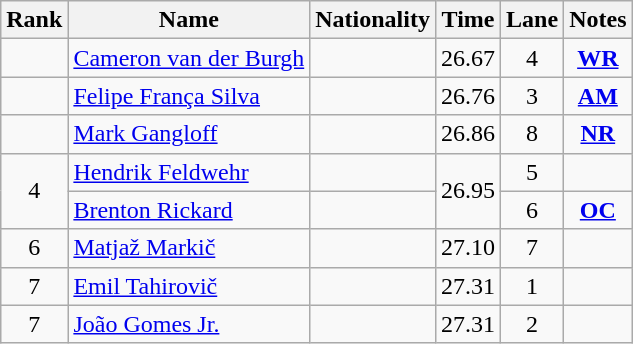<table class="wikitable sortable" style="text-align:center">
<tr>
<th>Rank</th>
<th>Name</th>
<th>Nationality</th>
<th>Time</th>
<th>Lane</th>
<th>Notes</th>
</tr>
<tr>
<td></td>
<td align=left><a href='#'>Cameron van der Burgh</a></td>
<td align=left></td>
<td>26.67</td>
<td>4</td>
<td><strong><a href='#'>WR</a></strong></td>
</tr>
<tr>
<td></td>
<td align=left><a href='#'>Felipe França Silva</a></td>
<td align=left></td>
<td>26.76</td>
<td>3</td>
<td><strong><a href='#'>AM</a></strong></td>
</tr>
<tr>
<td></td>
<td align=left><a href='#'>Mark Gangloff</a></td>
<td align=left></td>
<td>26.86</td>
<td>8</td>
<td><strong><a href='#'>NR</a></strong></td>
</tr>
<tr>
<td rowspan="2">4</td>
<td align=left><a href='#'>Hendrik Feldwehr</a></td>
<td align=left></td>
<td rowspan="2">26.95</td>
<td>5</td>
<td></td>
</tr>
<tr>
<td align="left"><a href='#'>Brenton Rickard</a></td>
<td align=left></td>
<td>6</td>
<td><strong><a href='#'>OC</a></strong></td>
</tr>
<tr>
<td>6</td>
<td align=left><a href='#'>Matjaž Markič</a></td>
<td align=left></td>
<td>27.10</td>
<td>7</td>
<td></td>
</tr>
<tr>
<td>7</td>
<td align=left><a href='#'>Emil Tahirovič</a></td>
<td align=left></td>
<td>27.31</td>
<td>1</td>
<td></td>
</tr>
<tr>
<td>7</td>
<td align=left><a href='#'>João Gomes Jr.</a></td>
<td align=left></td>
<td>27.31</td>
<td>2</td>
<td></td>
</tr>
</table>
